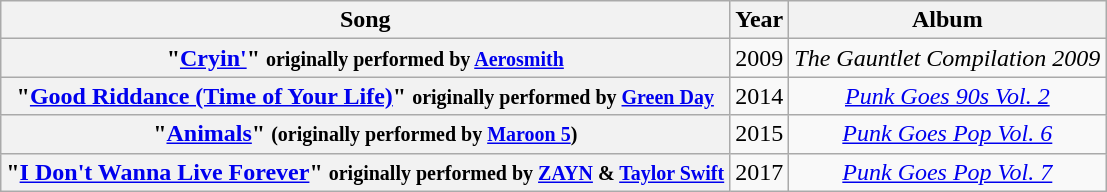<table class="wikitable plainrowheaders" style="text-align:center;">
<tr>
<th>Song</th>
<th>Year</th>
<th>Album</th>
</tr>
<tr>
<th scope="row">"<a href='#'>Cryin'</a>" <small>originally performed by <a href='#'>Aerosmith</a></small></th>
<td>2009</td>
<td><em>The Gauntlet Compilation 2009</em></td>
</tr>
<tr>
<th scope="row">"<a href='#'>Good Riddance (Time of Your Life)</a>" <small>originally performed by <a href='#'>Green Day</a></small></th>
<td>2014</td>
<td><em><a href='#'>Punk Goes 90s Vol. 2</a></em></td>
</tr>
<tr>
<th scope="row">"<a href='#'>Animals</a>" <small>(originally performed by <a href='#'>Maroon 5</a>)</small></th>
<td>2015</td>
<td><em><a href='#'>Punk Goes Pop Vol. 6</a></em></td>
</tr>
<tr>
<th scope="row">"<a href='#'>I Don't Wanna Live Forever</a>" <small>originally performed by <a href='#'>ZAYN</a> & <a href='#'>Taylor Swift</a></small></th>
<td>2017</td>
<td><em><a href='#'>Punk Goes Pop Vol. 7</a></em></td>
</tr>
</table>
